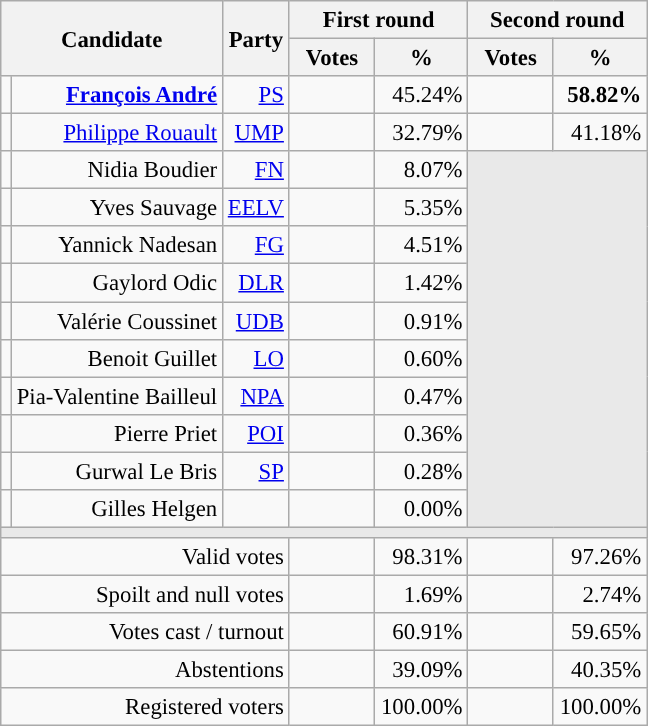<table class="wikitable" style="text-align:right;font-size:95%;">
<tr>
<th colspan="2" rowspan="2">Candidate</th>
<th colspan="1" rowspan="2">Party</th>
<th colspan="2">First round</th>
<th colspan="2">Second round</th>
</tr>
<tr>
<th style="width:50px;">Votes</th>
<th style="width:55px;">%</th>
<th style="width:50px;">Votes</th>
<th style="width:55px;">%</th>
</tr>
<tr>
<td style="color:inherit;background-color:"></td>
<td><strong><a href='#'>François André</a></strong></td>
<td><a href='#'>PS</a></td>
<td></td>
<td>45.24%</td>
<td><strong></strong></td>
<td><strong>58.82%</strong></td>
</tr>
<tr>
<td style="color:inherit;background-color:"></td>
<td><a href='#'>Philippe Rouault</a></td>
<td><a href='#'>UMP</a></td>
<td></td>
<td>32.79%</td>
<td></td>
<td>41.18%</td>
</tr>
<tr>
<td style="color:inherit;background-color:"></td>
<td>Nidia Boudier</td>
<td><a href='#'>FN</a></td>
<td></td>
<td>8.07%</td>
<td colspan="7" rowspan="10" style="background-color:#E9E9E9;"></td>
</tr>
<tr>
<td style="color:inherit;background-color:"></td>
<td>Yves Sauvage</td>
<td><a href='#'>EELV</a></td>
<td></td>
<td>5.35%</td>
</tr>
<tr>
<td style="color:inherit;background-color:"></td>
<td>Yannick Nadesan</td>
<td><a href='#'>FG</a></td>
<td></td>
<td>4.51%</td>
</tr>
<tr>
<td style="color:inherit;background-color:"></td>
<td>Gaylord Odic</td>
<td><a href='#'>DLR</a></td>
<td></td>
<td>1.42%</td>
</tr>
<tr>
<td style="color:inherit;background-color:"></td>
<td>Valérie Coussinet</td>
<td><a href='#'>UDB</a></td>
<td></td>
<td>0.91%</td>
</tr>
<tr>
<td style="color:inherit;background-color:"></td>
<td>Benoit Guillet</td>
<td><a href='#'>LO</a></td>
<td></td>
<td>0.60%</td>
</tr>
<tr>
<td style="color:inherit;background-color:"></td>
<td>Pia-Valentine Bailleul</td>
<td><a href='#'>NPA</a></td>
<td></td>
<td>0.47%</td>
</tr>
<tr>
<td style="color:inherit;background-color:"></td>
<td>Pierre Priet</td>
<td><a href='#'>POI</a></td>
<td></td>
<td>0.36%</td>
</tr>
<tr>
<td style="color:inherit;background-color:"></td>
<td>Gurwal Le Bris</td>
<td><a href='#'>SP</a></td>
<td></td>
<td>0.28%</td>
</tr>
<tr>
<td style="background-color:;"></td>
<td>Gilles Helgen</td>
<td></td>
<td></td>
<td>0.00%</td>
</tr>
<tr>
<td colspan="7" style="background-color:#E9E9E9;"></td>
</tr>
<tr>
<td colspan="3">Valid votes</td>
<td></td>
<td>98.31%</td>
<td></td>
<td>97.26%</td>
</tr>
<tr>
<td colspan="3">Spoilt and null votes</td>
<td></td>
<td>1.69%</td>
<td></td>
<td>2.74%</td>
</tr>
<tr>
<td colspan="3">Votes cast / turnout</td>
<td></td>
<td>60.91%</td>
<td></td>
<td>59.65%</td>
</tr>
<tr>
<td colspan="3">Abstentions</td>
<td></td>
<td>39.09%</td>
<td></td>
<td>40.35%</td>
</tr>
<tr>
<td colspan="3">Registered voters</td>
<td></td>
<td>100.00%</td>
<td></td>
<td>100.00%</td>
</tr>
</table>
